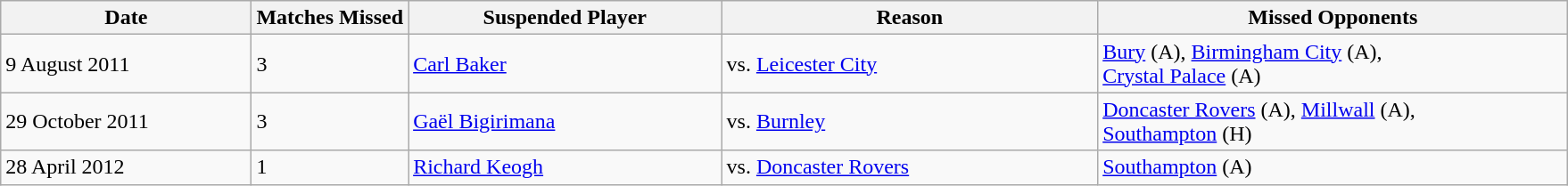<table class="wikitable">
<tr>
<th width=16%>Date</th>
<th width=10%>Matches Missed</th>
<th width=20%>Suspended Player</th>
<th width=24%>Reason</th>
<th width=70%>Missed Opponents</th>
</tr>
<tr>
<td>9 August 2011</td>
<td>3</td>
<td> <a href='#'>Carl Baker</a></td>
<td> vs. <a href='#'>Leicester City</a></td>
<td><a href='#'>Bury</a> (A), <a href='#'>Birmingham City</a> (A),<br><a href='#'>Crystal Palace</a> (A)</td>
</tr>
<tr>
<td>29 October 2011</td>
<td>3</td>
<td> <a href='#'>Gaël Bigirimana</a></td>
<td> vs. <a href='#'>Burnley</a></td>
<td><a href='#'>Doncaster Rovers</a> (A), <a href='#'>Millwall</a> (A),<br><a href='#'>Southampton</a> (H)</td>
</tr>
<tr>
<td>28 April 2012</td>
<td>1</td>
<td> <a href='#'>Richard Keogh</a></td>
<td> vs. <a href='#'>Doncaster Rovers</a></td>
<td><a href='#'>Southampton</a> (A)</td>
</tr>
</table>
